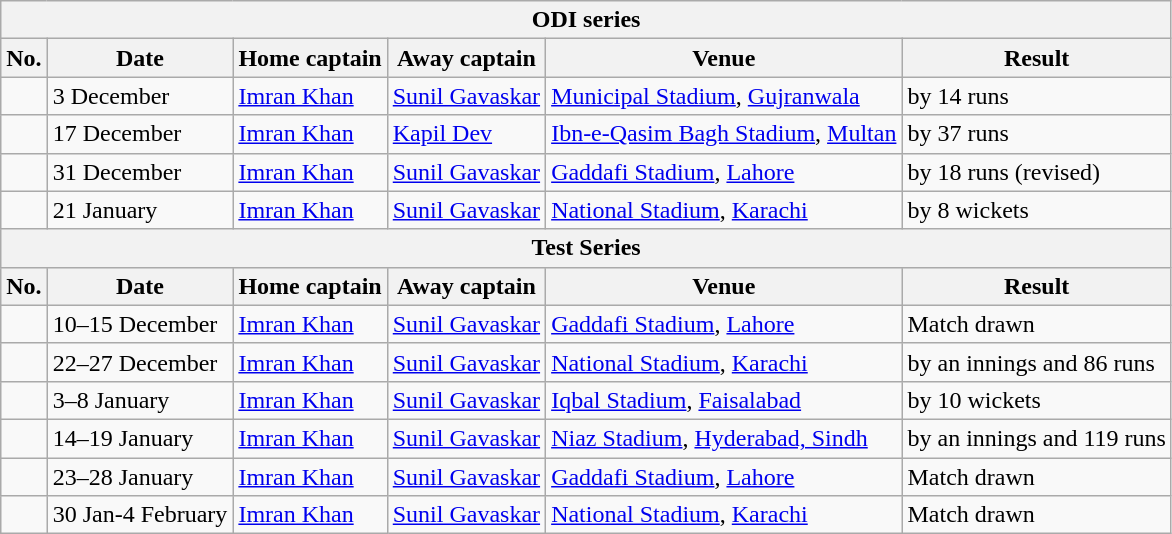<table class="wikitable">
<tr>
<th colspan="9">ODI series</th>
</tr>
<tr>
<th>No.</th>
<th>Date</th>
<th>Home captain</th>
<th>Away captain</th>
<th>Venue</th>
<th>Result</th>
</tr>
<tr>
<td></td>
<td>3 December</td>
<td><a href='#'>Imran Khan</a></td>
<td><a href='#'>Sunil Gavaskar</a></td>
<td><a href='#'>Municipal Stadium</a>, <a href='#'>Gujranwala</a></td>
<td> by 14 runs</td>
</tr>
<tr>
<td></td>
<td>17 December</td>
<td><a href='#'>Imran Khan</a></td>
<td><a href='#'>Kapil Dev</a></td>
<td><a href='#'>Ibn-e-Qasim Bagh Stadium</a>, <a href='#'>Multan</a></td>
<td> by 37 runs</td>
</tr>
<tr>
<td></td>
<td>31 December</td>
<td><a href='#'>Imran Khan</a></td>
<td><a href='#'>Sunil Gavaskar</a></td>
<td><a href='#'>Gaddafi Stadium</a>, <a href='#'>Lahore</a></td>
<td> by 18 runs (revised)</td>
</tr>
<tr>
<td></td>
<td>21 January</td>
<td><a href='#'>Imran Khan</a></td>
<td><a href='#'>Sunil Gavaskar</a></td>
<td><a href='#'>National Stadium</a>, <a href='#'>Karachi</a></td>
<td> by 8 wickets</td>
</tr>
<tr>
<th colspan="9">Test Series</th>
</tr>
<tr>
<th>No.</th>
<th>Date</th>
<th>Home captain</th>
<th>Away captain</th>
<th>Venue</th>
<th>Result</th>
</tr>
<tr>
<td></td>
<td>10–15 December</td>
<td><a href='#'>Imran Khan</a></td>
<td><a href='#'>Sunil Gavaskar</a></td>
<td><a href='#'>Gaddafi Stadium</a>, <a href='#'>Lahore</a></td>
<td>Match drawn</td>
</tr>
<tr>
<td></td>
<td>22–27 December</td>
<td><a href='#'>Imran Khan</a></td>
<td><a href='#'>Sunil Gavaskar</a></td>
<td><a href='#'>National Stadium</a>, <a href='#'>Karachi</a></td>
<td> by an innings and 86 runs</td>
</tr>
<tr>
<td></td>
<td>3–8 January</td>
<td><a href='#'>Imran Khan</a></td>
<td><a href='#'>Sunil Gavaskar</a></td>
<td><a href='#'>Iqbal Stadium</a>, <a href='#'>Faisalabad</a></td>
<td> by 10 wickets</td>
</tr>
<tr>
<td></td>
<td>14–19 January</td>
<td><a href='#'>Imran Khan</a></td>
<td><a href='#'>Sunil Gavaskar</a></td>
<td><a href='#'>Niaz Stadium</a>, <a href='#'>Hyderabad, Sindh</a></td>
<td> by an innings and 119 runs</td>
</tr>
<tr>
<td></td>
<td>23–28 January</td>
<td><a href='#'>Imran Khan</a></td>
<td><a href='#'>Sunil Gavaskar</a></td>
<td><a href='#'>Gaddafi Stadium</a>, <a href='#'>Lahore</a></td>
<td>Match drawn</td>
</tr>
<tr>
<td></td>
<td>30 Jan-4 February</td>
<td><a href='#'>Imran Khan</a></td>
<td><a href='#'>Sunil Gavaskar</a></td>
<td><a href='#'>National Stadium</a>, <a href='#'>Karachi</a></td>
<td>Match drawn</td>
</tr>
</table>
